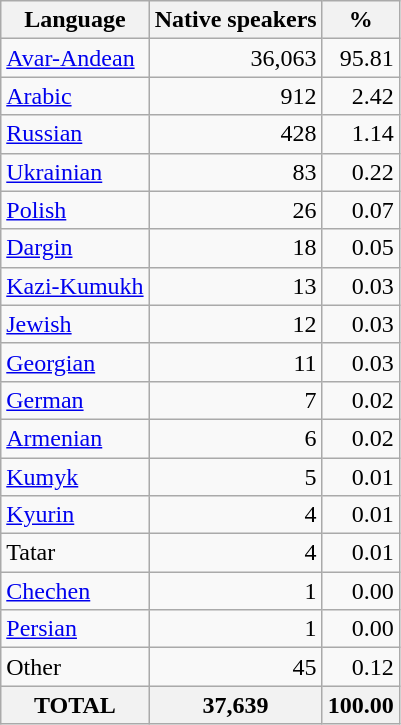<table class="wikitable sortable">
<tr>
<th>Language</th>
<th>Native speakers</th>
<th>%</th>
</tr>
<tr>
<td><a href='#'>Avar-Andean</a></td>
<td align="right">36,063</td>
<td align="right">95.81</td>
</tr>
<tr>
<td><a href='#'>Arabic</a></td>
<td align="right">912</td>
<td align="right">2.42</td>
</tr>
<tr>
<td><a href='#'>Russian</a></td>
<td align="right">428</td>
<td align="right">1.14</td>
</tr>
<tr>
<td><a href='#'>Ukrainian</a></td>
<td align="right">83</td>
<td align="right">0.22</td>
</tr>
<tr>
<td><a href='#'>Polish</a></td>
<td align="right">26</td>
<td align="right">0.07</td>
</tr>
<tr>
<td><a href='#'>Dargin</a></td>
<td align="right">18</td>
<td align="right">0.05</td>
</tr>
<tr>
<td><a href='#'>Kazi-Kumukh</a></td>
<td align="right">13</td>
<td align="right">0.03</td>
</tr>
<tr>
<td><a href='#'>Jewish</a></td>
<td align="right">12</td>
<td align="right">0.03</td>
</tr>
<tr>
<td><a href='#'>Georgian</a></td>
<td align="right">11</td>
<td align="right">0.03</td>
</tr>
<tr>
<td><a href='#'>German</a></td>
<td align="right">7</td>
<td align="right">0.02</td>
</tr>
<tr>
<td><a href='#'>Armenian</a></td>
<td align="right">6</td>
<td align="right">0.02</td>
</tr>
<tr>
<td><a href='#'>Kumyk</a></td>
<td align="right">5</td>
<td align="right">0.01</td>
</tr>
<tr>
<td><a href='#'>Kyurin</a></td>
<td align="right">4</td>
<td align="right">0.01</td>
</tr>
<tr>
<td>Tatar</td>
<td align="right">4</td>
<td align="right">0.01</td>
</tr>
<tr>
<td><a href='#'>Chechen</a></td>
<td align="right">1</td>
<td align="right">0.00</td>
</tr>
<tr>
<td><a href='#'>Persian</a></td>
<td align="right">1</td>
<td align="right">0.00</td>
</tr>
<tr>
<td>Other</td>
<td align="right">45</td>
<td align="right">0.12</td>
</tr>
<tr>
<th>TOTAL</th>
<th>37,639</th>
<th>100.00</th>
</tr>
</table>
